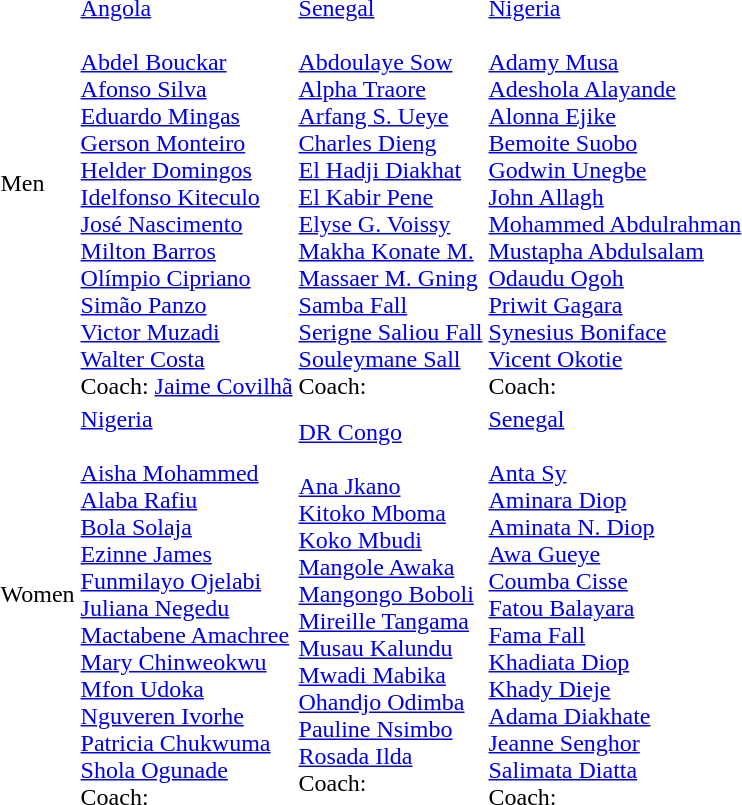<table>
<tr>
<td>Men<br> <br> </td>
<td> <a href='#'>Angola</a><br><br><a href='#'>Abdel Bouckar</a><br>
<a href='#'>Afonso Silva</a><br>
<a href='#'>Eduardo Mingas</a><br>
<a href='#'>Gerson Monteiro</a><br>
<a href='#'>Helder Domingos</a><br>
<a href='#'>Idelfonso Kiteculo</a><br>
<a href='#'>José Nascimento</a><br>
<a href='#'>Milton Barros</a><br>
<a href='#'>Olímpio Cipriano</a><br>
<a href='#'>Simão Panzo</a><br>
<a href='#'>Victor Muzadi</a><br>
<a href='#'>Walter Costa</a><br>
Coach: <a href='#'>Jaime Covilhã</a><br></td>
<td> <a href='#'>Senegal</a><br><br><a href='#'>Abdoulaye Sow</a><br>
<a href='#'>Alpha Traore</a><br>
<a href='#'>Arfang S. Ueye</a><br>
<a href='#'>Charles Dieng</a><br>
<a href='#'>El Hadji Diakhat</a><br>
<a href='#'>El Kabir Pene</a><br>
<a href='#'>Elyse G. Voissy</a><br>
<a href='#'>Makha Konate M.</a><br>
<a href='#'>Massaer M. Gning</a><br>
<a href='#'>Samba Fall</a><br>
<a href='#'>Serigne Saliou Fall</a><br>
<a href='#'>Souleymane Sall</a><br>
Coach: <br></td>
<td> <a href='#'>Nigeria</a><br><br><a href='#'>Adamy Musa</a><br>
<a href='#'>Adeshola Alayande</a><br>
<a href='#'>Alonna Ejike</a><br>
<a href='#'>Bemoite Suobo</a><br>
<a href='#'>Godwin Unegbe</a><br>
<a href='#'>John Allagh</a><br>
<a href='#'>Mohammed Abdulrahman</a><br>
<a href='#'>Mustapha Abdulsalam</a><br>
<a href='#'>Odaudu Ogoh</a><br>
<a href='#'>Priwit Gagara</a><br>
<a href='#'>Synesius Boniface</a><br>
<a href='#'>Vicent Okotie</a><br>
Coach: <br></td>
</tr>
<tr>
<td>Women<br> <br> </td>
<td> <a href='#'>Nigeria</a><br><br><a href='#'>Aisha Mohammed</a><br>
<a href='#'>Alaba Rafiu</a><br>
<a href='#'>Bola Solaja</a><br>
<a href='#'>Ezinne James</a><br>
<a href='#'>Funmilayo Ojelabi</a><br>
<a href='#'>Juliana Negedu</a><br>
<a href='#'>Mactabene Amachree</a><br>
<a href='#'>Mary Chinweokwu</a><br>
<a href='#'>Mfon Udoka</a><br>
<a href='#'>Nguveren Ivorhe</a><br>
<a href='#'>Patricia Chukwuma</a><br>
<a href='#'>Shola Ogunade</a><br>
Coach: <br></td>
<td> <a href='#'>DR Congo</a><br><br><a href='#'>Ana Jkano</a><br>
<a href='#'>Kitoko Mboma</a><br>
<a href='#'>Koko Mbudi</a><br>
<a href='#'>Mangole Awaka</a><br>
<a href='#'>Mangongo Boboli</a><br>
<a href='#'>Mireille Tangama</a><br>
<a href='#'>Musau Kalundu</a><br>
<a href='#'>Mwadi Mabika</a><br>
<a href='#'>Ohandjo Odimba</a><br>
<a href='#'>Pauline Nsimbo</a><br>
<a href='#'>Rosada Ilda</a><br>
Coach: <br></td>
<td> <a href='#'>Senegal</a><br><br><a href='#'>Anta Sy</a><br>
<a href='#'>Aminara Diop</a><br>
<a href='#'>Aminata N. Diop</a><br>
<a href='#'>Awa Gueye</a><br>
<a href='#'>Coumba Cisse</a><br>
<a href='#'>Fatou Balayara</a><br>
<a href='#'>Fama Fall</a><br>
<a href='#'>Khadiata Diop</a><br>
<a href='#'>Khady Dieje</a><br>
<a href='#'>Adama Diakhate</a><br>
<a href='#'>Jeanne Senghor</a><br>
<a href='#'>Salimata Diatta</a><br>
Coach: <br></td>
</tr>
</table>
